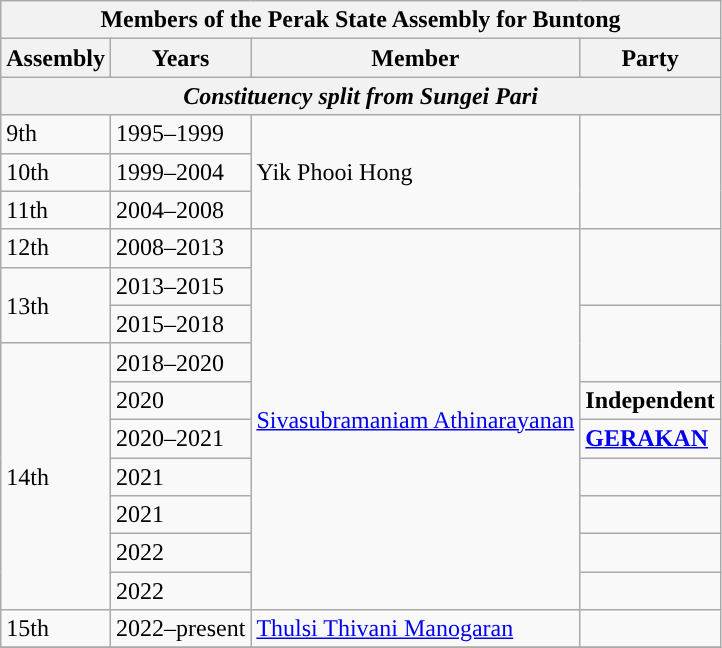<table class="wikitable">
<tr>
<th colspan=4>Members of the Perak State Assembly for Buntong</th>
</tr>
<tr>
<th>Assembly</th>
<th>Years</th>
<th>Member</th>
<th>Party</th>
</tr>
<tr>
<th colspan="4"><em>Constituency split from Sungei Pari</em></th>
</tr>
<tr>
<td>9th</td>
<td>1995–1999</td>
<td rowspan="3">Yik Phooi Hong</td>
<td rowspan="3"></td>
</tr>
<tr>
<td>10th</td>
<td>1999–2004</td>
</tr>
<tr>
<td>11th</td>
<td>2004–2008</td>
</tr>
<tr>
<td>12th</td>
<td>2008–2013</td>
<td rowspan="10"><a href='#'>Sivasubramaniam Athinarayanan</a></td>
<td rowspan="2"></td>
</tr>
<tr>
<td rowspan="2">13th</td>
<td>2013–2015</td>
</tr>
<tr>
<td>2015–2018</td>
<td rowspan="2"></td>
</tr>
<tr>
<td rowspan="7">14th</td>
<td>2018–2020</td>
</tr>
<tr>
<td>2020</td>
<td><strong>Independent</strong></td>
</tr>
<tr>
<td>2020–2021</td>
<td><strong><a href='#'>GERAKAN</a></strong></td>
</tr>
<tr>
<td>2021</td>
<td></td>
</tr>
<tr>
<td>2021</td>
<td></td>
</tr>
<tr>
<td>2022</td>
<td></td>
</tr>
<tr>
<td>2022</td>
<td></td>
</tr>
<tr>
<td rowspan="1">15th</td>
<td>2022–present</td>
<td><a href='#'>Thulsi Thivani Manogaran</a></td>
<td></td>
</tr>
<tr>
</tr>
</table>
